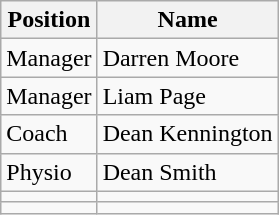<table class="wikitable">
<tr>
<th>Position</th>
<th>Name</th>
</tr>
<tr>
<td>Manager</td>
<td>Darren Moore</td>
</tr>
<tr>
<td>Manager</td>
<td>Liam Page</td>
</tr>
<tr>
<td>Coach</td>
<td>Dean Kennington</td>
</tr>
<tr>
<td>Physio</td>
<td>Dean Smith</td>
</tr>
<tr>
<td></td>
<td></td>
</tr>
<tr>
<td></td>
<td></td>
</tr>
</table>
